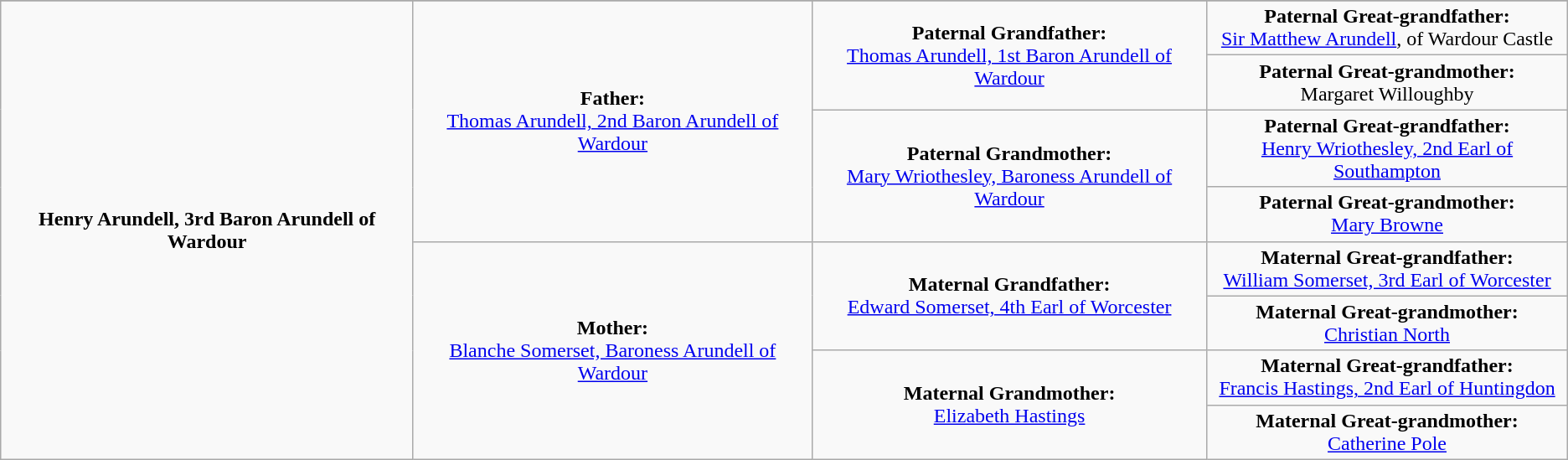<table class="wikitable">
<tr>
</tr>
<tr>
<td rowspan="8" align="center"><strong>Henry Arundell, 3rd Baron Arundell of Wardour</strong></td>
<td rowspan="4" align="center"><strong>Father:</strong><br><a href='#'>Thomas Arundell, 2nd Baron Arundell of Wardour</a></td>
<td rowspan="2" align="center"><strong>Paternal Grandfather:</strong><br><a href='#'>Thomas Arundell, 1st Baron Arundell of Wardour</a></td>
<td align="center"><strong>Paternal Great-grandfather:</strong><br><a href='#'>Sir Matthew Arundell</a>, of Wardour Castle</td>
</tr>
<tr>
<td align="center"><strong>Paternal Great-grandmother:</strong><br>Margaret Willoughby</td>
</tr>
<tr>
<td rowspan="2" align="center"><strong>Paternal Grandmother:</strong><br><a href='#'>Mary Wriothesley, Baroness Arundell of Wardour</a></td>
<td align="center"><strong>Paternal Great-grandfather:</strong><br><a href='#'>Henry Wriothesley, 2nd Earl of Southampton</a></td>
</tr>
<tr>
<td align="center"><strong>Paternal Great-grandmother:</strong><br><a href='#'>Mary Browne</a></td>
</tr>
<tr>
<td rowspan="4" align="center"><strong>Mother:</strong><br><a href='#'>Blanche Somerset, Baroness Arundell of Wardour</a></td>
<td rowspan="2" align="center"><strong>Maternal Grandfather:</strong><br><a href='#'>Edward Somerset, 4th Earl of Worcester</a></td>
<td align="center"><strong>Maternal Great-grandfather:</strong><br><a href='#'>William Somerset, 3rd Earl of Worcester</a></td>
</tr>
<tr>
<td align="center"><strong>Maternal Great-grandmother:</strong><br><a href='#'>Christian North</a></td>
</tr>
<tr>
<td rowspan="2" align="center"><strong>Maternal Grandmother:</strong><br><a href='#'>Elizabeth Hastings</a></td>
<td align="center"><strong>Maternal Great-grandfather:</strong><br><a href='#'>Francis Hastings, 2nd Earl of Huntingdon</a></td>
</tr>
<tr>
<td align="center"><strong>Maternal Great-grandmother:</strong><br><a href='#'>Catherine Pole</a></td>
</tr>
</table>
